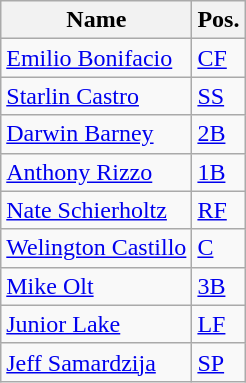<table class="wikitable">
<tr>
<th>Name</th>
<th>Pos.</th>
</tr>
<tr>
<td><a href='#'>Emilio Bonifacio</a></td>
<td><a href='#'>CF</a></td>
</tr>
<tr>
<td><a href='#'>Starlin Castro</a></td>
<td><a href='#'>SS</a></td>
</tr>
<tr>
<td><a href='#'>Darwin Barney</a></td>
<td><a href='#'>2B</a></td>
</tr>
<tr>
<td><a href='#'>Anthony Rizzo</a></td>
<td><a href='#'>1B</a></td>
</tr>
<tr>
<td><a href='#'>Nate Schierholtz</a></td>
<td><a href='#'>RF</a></td>
</tr>
<tr>
<td><a href='#'>Welington Castillo</a></td>
<td><a href='#'>C</a></td>
</tr>
<tr>
<td><a href='#'>Mike Olt</a></td>
<td><a href='#'>3B</a></td>
</tr>
<tr>
<td><a href='#'>Junior Lake</a></td>
<td><a href='#'>LF</a></td>
</tr>
<tr>
<td><a href='#'>Jeff Samardzija</a></td>
<td><a href='#'>SP</a></td>
</tr>
</table>
